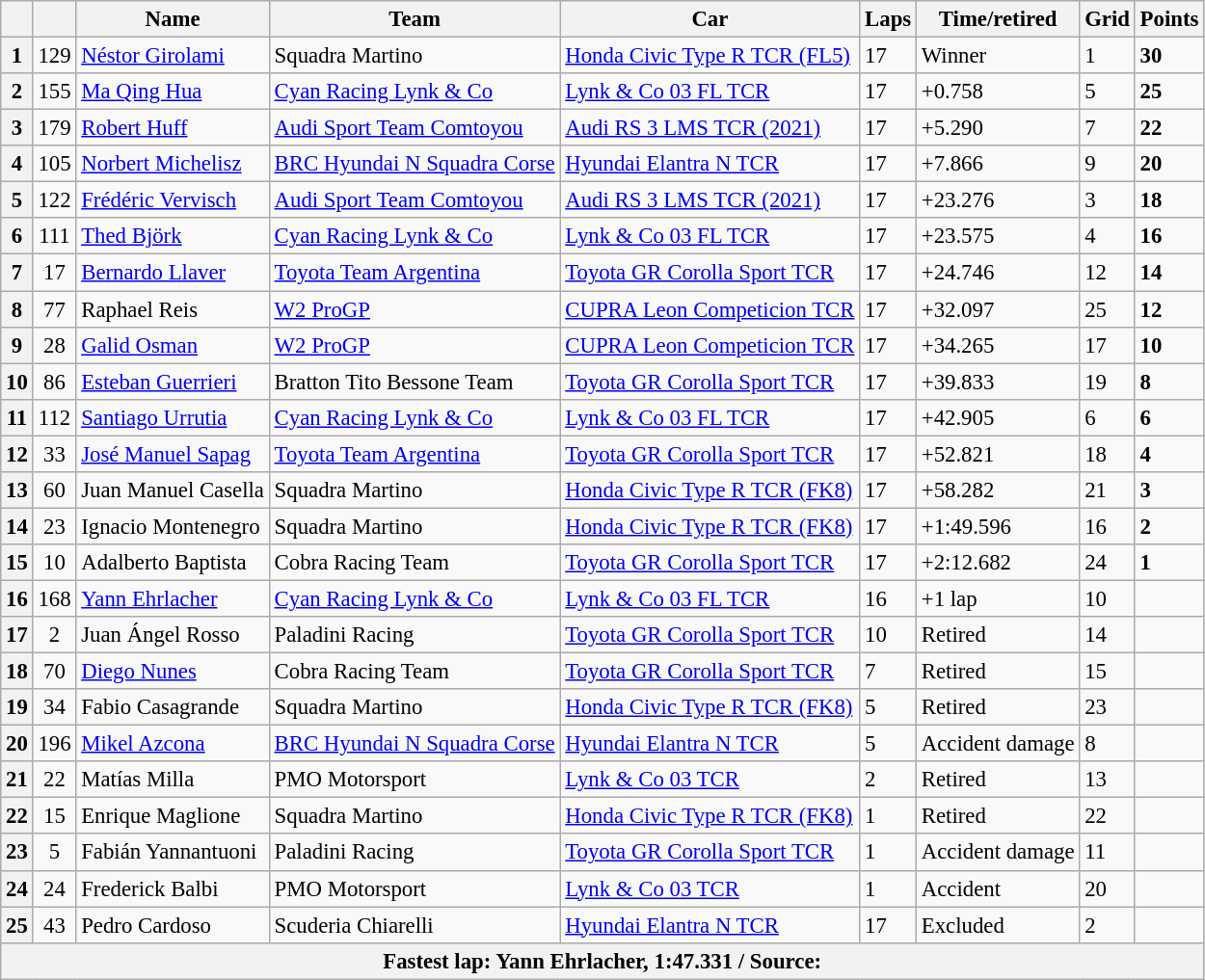<table class="wikitable sortable" style="font-size: 95%;">
<tr>
<th></th>
<th></th>
<th>Name</th>
<th>Team</th>
<th>Car</th>
<th>Laps</th>
<th>Time/retired</th>
<th>Grid</th>
<th>Points</th>
</tr>
<tr>
<th>1</th>
<td align=center>129</td>
<td> <a href='#'>Néstor Girolami</a></td>
<td>Squadra Martino</td>
<td><a href='#'>Honda Civic Type R TCR (FL5)</a></td>
<td>17</td>
<td>Winner</td>
<td>1</td>
<td><strong>30</strong></td>
</tr>
<tr>
<th>2</th>
<td align=center>155</td>
<td> <a href='#'>Ma Qing Hua</a></td>
<td><a href='#'>Cyan Racing Lynk & Co</a></td>
<td><a href='#'>Lynk & Co 03 FL TCR</a></td>
<td>17</td>
<td>+0.758</td>
<td>5</td>
<td><strong>25</strong></td>
</tr>
<tr>
<th>3</th>
<td align=center>179</td>
<td> <a href='#'>Robert Huff</a></td>
<td><a href='#'>Audi Sport Team Comtoyou</a></td>
<td><a href='#'>Audi RS 3 LMS TCR (2021)</a></td>
<td>17</td>
<td>+5.290</td>
<td>7</td>
<td><strong>22</strong></td>
</tr>
<tr>
<th>4</th>
<td align=center>105</td>
<td> <a href='#'>Norbert Michelisz</a></td>
<td><a href='#'>BRC Hyundai N Squadra Corse</a></td>
<td><a href='#'>Hyundai Elantra N TCR</a></td>
<td>17</td>
<td>+7.866</td>
<td>9</td>
<td><strong>20</strong></td>
</tr>
<tr>
<th>5</th>
<td align=center>122</td>
<td> <a href='#'>Frédéric Vervisch</a></td>
<td><a href='#'>Audi Sport Team Comtoyou</a></td>
<td><a href='#'>Audi RS 3 LMS TCR (2021)</a></td>
<td>17</td>
<td>+23.276</td>
<td>3</td>
<td><strong>18</strong></td>
</tr>
<tr>
<th>6</th>
<td align=center>111</td>
<td> <a href='#'>Thed Björk</a></td>
<td><a href='#'>Cyan Racing Lynk & Co</a></td>
<td><a href='#'>Lynk & Co 03 FL TCR</a></td>
<td>17</td>
<td>+23.575</td>
<td>4</td>
<td><strong>16</strong></td>
</tr>
<tr>
<th>7</th>
<td align=center>17</td>
<td> <a href='#'>Bernardo Llaver</a></td>
<td><a href='#'>Toyota Team Argentina</a></td>
<td><a href='#'>Toyota GR Corolla Sport TCR</a></td>
<td>17</td>
<td>+24.746</td>
<td>12</td>
<td><strong>14</strong></td>
</tr>
<tr>
<th>8</th>
<td align=center>77</td>
<td> Raphael Reis</td>
<td><a href='#'>W2 ProGP</a></td>
<td><a href='#'>CUPRA Leon Competicion TCR</a></td>
<td>17</td>
<td>+32.097</td>
<td>25</td>
<td><strong>12</strong></td>
</tr>
<tr>
<th>9</th>
<td align=center>28</td>
<td> <a href='#'>Galid Osman</a></td>
<td><a href='#'>W2 ProGP</a></td>
<td><a href='#'>CUPRA Leon Competicion TCR</a></td>
<td>17</td>
<td>+34.265</td>
<td>17</td>
<td><strong>10</strong></td>
</tr>
<tr>
<th>10</th>
<td align=center>86</td>
<td> <a href='#'>Esteban Guerrieri</a></td>
<td>Bratton Tito Bessone Team</td>
<td><a href='#'>Toyota GR Corolla Sport TCR</a></td>
<td>17</td>
<td>+39.833</td>
<td>19</td>
<td><strong>8</strong></td>
</tr>
<tr>
<th>11</th>
<td align=center>112</td>
<td> <a href='#'>Santiago Urrutia</a></td>
<td><a href='#'>Cyan Racing Lynk & Co</a></td>
<td><a href='#'>Lynk & Co 03 FL TCR</a></td>
<td>17</td>
<td>+42.905</td>
<td>6</td>
<td><strong>6</strong></td>
</tr>
<tr>
<th>12</th>
<td align=center>33</td>
<td> <a href='#'>José Manuel Sapag</a></td>
<td><a href='#'>Toyota Team Argentina</a></td>
<td><a href='#'>Toyota GR Corolla Sport TCR</a></td>
<td>17</td>
<td>+52.821</td>
<td>18</td>
<td><strong>4</strong></td>
</tr>
<tr>
<th>13</th>
<td align=center>60</td>
<td> Juan Manuel Casella</td>
<td>Squadra Martino</td>
<td><a href='#'>Honda Civic Type R TCR (FK8)</a></td>
<td>17</td>
<td>+58.282</td>
<td>21</td>
<td><strong>3</strong></td>
</tr>
<tr>
<th>14</th>
<td align=center>23</td>
<td> Ignacio Montenegro</td>
<td>Squadra Martino</td>
<td><a href='#'>Honda Civic Type R TCR (FK8)</a></td>
<td>17</td>
<td>+1:49.596</td>
<td>16</td>
<td><strong>2</strong></td>
</tr>
<tr>
<th>15</th>
<td align=center>10</td>
<td> Adalberto Baptista</td>
<td>Cobra Racing Team</td>
<td><a href='#'>Toyota GR Corolla Sport TCR</a></td>
<td>17</td>
<td>+2:12.682</td>
<td>24</td>
<td><strong>1</strong></td>
</tr>
<tr>
<th>16</th>
<td align=center>168</td>
<td> <a href='#'>Yann Ehrlacher</a></td>
<td><a href='#'>Cyan Racing Lynk & Co</a></td>
<td><a href='#'>Lynk & Co 03 FL TCR</a></td>
<td>16</td>
<td>+1 lap</td>
<td>10</td>
<td></td>
</tr>
<tr>
<th>17</th>
<td align=center>2</td>
<td> Juan Ángel Rosso</td>
<td>Paladini Racing</td>
<td><a href='#'>Toyota GR Corolla Sport TCR</a></td>
<td>10</td>
<td>Retired</td>
<td>14</td>
<td></td>
</tr>
<tr>
<th>18</th>
<td align=center>70</td>
<td> <a href='#'>Diego Nunes</a></td>
<td>Cobra Racing Team</td>
<td><a href='#'>Toyota GR Corolla Sport TCR</a></td>
<td>7</td>
<td>Retired</td>
<td>15</td>
<td></td>
</tr>
<tr>
<th>19</th>
<td align=center>34</td>
<td> Fabio Casagrande</td>
<td>Squadra Martino</td>
<td><a href='#'>Honda Civic Type R TCR (FK8)</a></td>
<td>5</td>
<td>Retired</td>
<td>23</td>
<td></td>
</tr>
<tr>
<th>20</th>
<td align=center>196</td>
<td> <a href='#'>Mikel Azcona</a></td>
<td> <a href='#'>BRC Hyundai N Squadra Corse</a></td>
<td><a href='#'>Hyundai Elantra N TCR</a></td>
<td>5</td>
<td>Accident damage</td>
<td>8</td>
<td></td>
</tr>
<tr>
<th>21</th>
<td align=center>22</td>
<td> Matías Milla</td>
<td>PMO Motorsport</td>
<td><a href='#'>Lynk & Co 03 TCR</a></td>
<td>2</td>
<td>Retired</td>
<td>13</td>
<td></td>
</tr>
<tr>
<th>22</th>
<td align=center>15</td>
<td> Enrique Maglione</td>
<td>Squadra Martino</td>
<td><a href='#'>Honda Civic Type R TCR (FK8)</a></td>
<td>1</td>
<td>Retired</td>
<td>22</td>
<td></td>
</tr>
<tr>
<th>23</th>
<td align=center>5</td>
<td> Fabián Yannantuoni</td>
<td>Paladini Racing</td>
<td><a href='#'>Toyota GR Corolla Sport TCR</a></td>
<td>1</td>
<td>Accident damage</td>
<td>11</td>
<td></td>
</tr>
<tr>
<th>24</th>
<td align=center>24</td>
<td> Frederick Balbi</td>
<td>PMO Motorsport</td>
<td><a href='#'>Lynk & Co 03 TCR</a></td>
<td>1</td>
<td>Accident</td>
<td>20</td>
<td></td>
</tr>
<tr>
<th>25</th>
<td align=center>43</td>
<td> Pedro Cardoso</td>
<td>Scuderia Chiarelli</td>
<td><a href='#'>Hyundai Elantra N TCR</a></td>
<td>17</td>
<td>Excluded</td>
<td>2</td>
<td></td>
</tr>
<tr>
<th colspan=9>Fastest lap: Yann Ehrlacher, 1:47.331 / Source:</th>
</tr>
</table>
